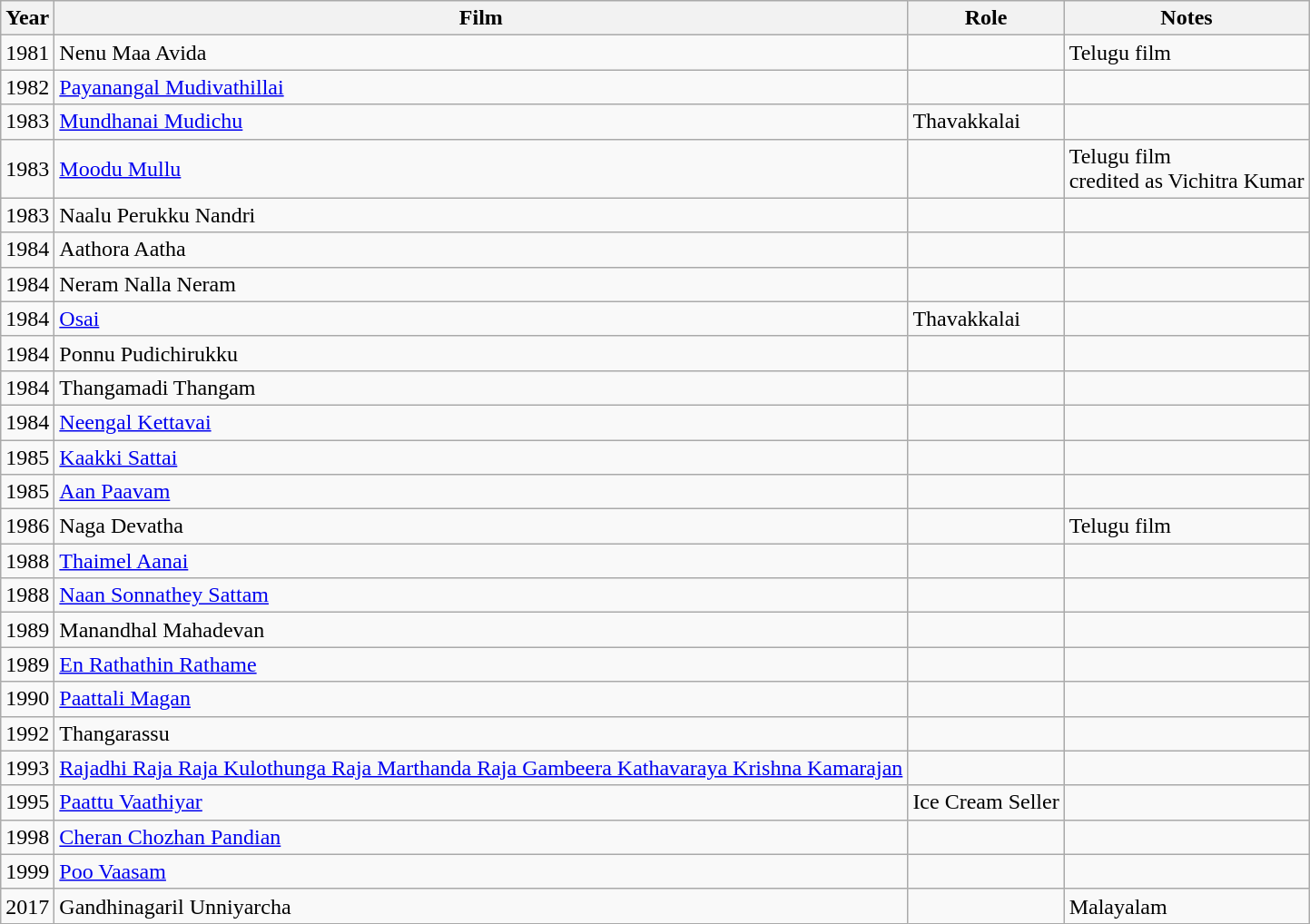<table class="wikitable">
<tr>
<th>Year</th>
<th>Film</th>
<th>Role</th>
<th>Notes</th>
</tr>
<tr>
<td>1981</td>
<td>Nenu Maa Avida</td>
<td></td>
<td>Telugu film</td>
</tr>
<tr>
<td>1982</td>
<td><a href='#'>Payanangal Mudivathillai</a></td>
<td></td>
<td></td>
</tr>
<tr>
<td>1983</td>
<td><a href='#'>Mundhanai Mudichu</a></td>
<td>Thavakkalai</td>
<td></td>
</tr>
<tr>
<td>1983</td>
<td><a href='#'>Moodu Mullu</a></td>
<td></td>
<td>Telugu film<br>credited as Vichitra Kumar</td>
</tr>
<tr>
<td>1983</td>
<td>Naalu Perukku Nandri</td>
<td></td>
<td></td>
</tr>
<tr>
<td>1984</td>
<td>Aathora Aatha</td>
<td></td>
<td></td>
</tr>
<tr>
<td>1984</td>
<td>Neram Nalla Neram</td>
<td></td>
<td></td>
</tr>
<tr>
<td>1984</td>
<td><a href='#'>Osai</a></td>
<td>Thavakkalai</td>
<td></td>
</tr>
<tr>
<td>1984</td>
<td>Ponnu Pudichirukku</td>
<td></td>
<td></td>
</tr>
<tr>
<td>1984</td>
<td>Thangamadi Thangam</td>
<td></td>
<td></td>
</tr>
<tr>
<td>1984</td>
<td><a href='#'>Neengal Kettavai</a></td>
<td></td>
<td></td>
</tr>
<tr>
<td>1985</td>
<td><a href='#'>Kaakki Sattai</a></td>
<td></td>
<td></td>
</tr>
<tr>
<td>1985</td>
<td><a href='#'>Aan Paavam</a></td>
<td></td>
<td></td>
</tr>
<tr>
<td>1986</td>
<td>Naga Devatha</td>
<td></td>
<td>Telugu film</td>
</tr>
<tr>
<td>1988</td>
<td><a href='#'>Thaimel Aanai</a></td>
<td></td>
<td></td>
</tr>
<tr>
<td>1988</td>
<td><a href='#'>Naan Sonnathey Sattam</a></td>
<td></td>
<td></td>
</tr>
<tr>
<td>1989</td>
<td>Manandhal Mahadevan</td>
<td></td>
<td></td>
</tr>
<tr>
<td>1989</td>
<td><a href='#'>En Rathathin Rathame</a></td>
<td></td>
<td></td>
</tr>
<tr>
<td>1990</td>
<td><a href='#'>Paattali Magan</a></td>
<td></td>
<td></td>
</tr>
<tr>
<td>1992</td>
<td>Thangarassu</td>
<td></td>
<td></td>
</tr>
<tr>
<td>1993</td>
<td><a href='#'>Rajadhi Raja Raja Kulothunga Raja Marthanda Raja Gambeera Kathavaraya Krishna Kamarajan</a></td>
<td></td>
<td></td>
</tr>
<tr>
<td>1995</td>
<td><a href='#'>Paattu Vaathiyar</a></td>
<td>Ice Cream Seller</td>
<td></td>
</tr>
<tr>
<td>1998</td>
<td><a href='#'>Cheran Chozhan Pandian</a></td>
<td></td>
<td></td>
</tr>
<tr>
<td>1999</td>
<td><a href='#'>Poo Vaasam</a></td>
<td></td>
<td></td>
</tr>
<tr>
<td>2017</td>
<td>Gandhinagaril Unniyarcha</td>
<td></td>
<td>Malayalam</td>
</tr>
</table>
